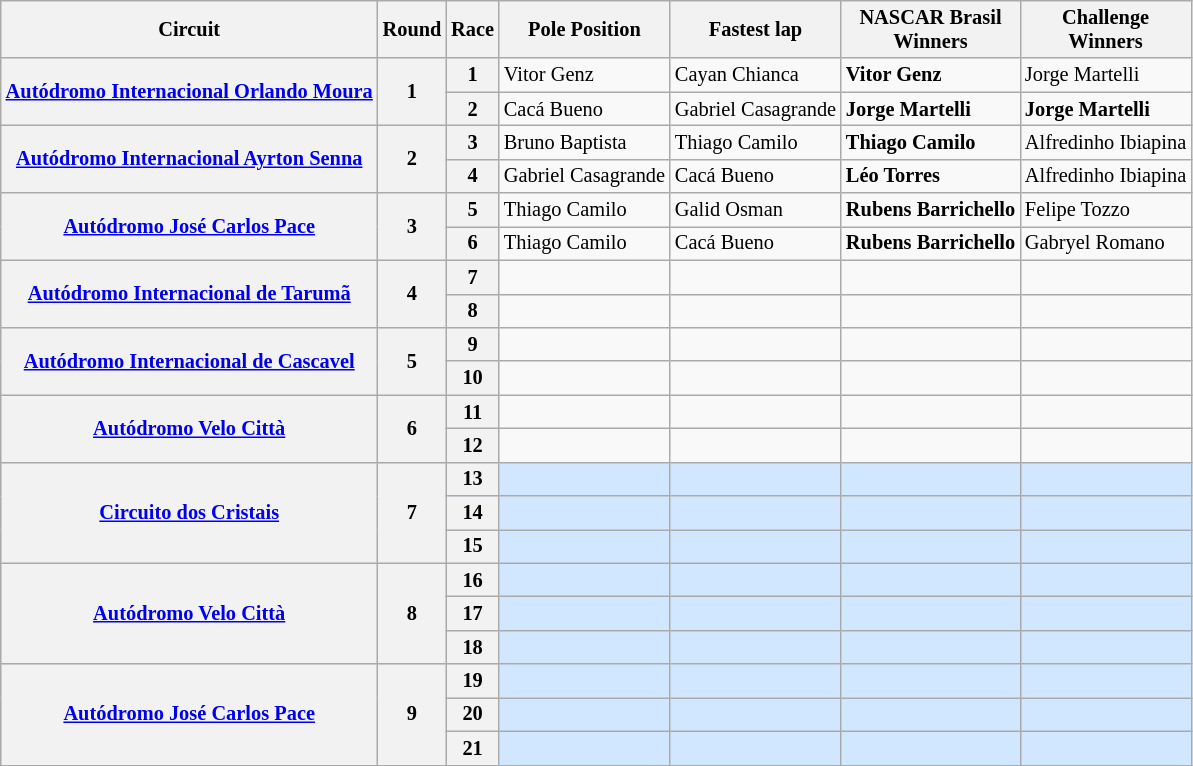<table class="wikitable" style="font-size:85%;">
<tr>
<th>Circuit</th>
<th>Round</th>
<th>Race</th>
<th>Pole Position</th>
<th>Fastest lap</th>
<th>NASCAR Brasil<br>Winners</th>
<th>Challenge<br>Winners</th>
</tr>
<tr>
<th rowspan="2"> <a href='#'>Autódromo Internacional Orlando Moura</a></th>
<th rowspan="2"><strong>1</strong></th>
<th>1</th>
<td> Vitor Genz</td>
<td> Cayan Chianca</td>
<td><strong> Vitor Genz</strong></td>
<td> Jorge Martelli</td>
</tr>
<tr>
<th>2</th>
<td> Cacá Bueno</td>
<td> Gabriel Casagrande</td>
<td><strong> Jorge Martelli</strong></td>
<td><strong> Jorge Martelli</strong></td>
</tr>
<tr>
<th rowspan="2"> <a href='#'>Autódromo Internacional Ayrton Senna</a></th>
<th rowspan="2"><strong>2</strong></th>
<th>3</th>
<td> Bruno Baptista</td>
<td> Thiago Camilo</td>
<td> <strong>Thiago Camilo</strong></td>
<td> Alfredinho Ibiapina</td>
</tr>
<tr>
<th>4</th>
<td> Gabriel Casagrande</td>
<td> Cacá Bueno</td>
<td> <strong>Léo Torres</strong></td>
<td> Alfredinho Ibiapina</td>
</tr>
<tr>
<th rowspan="2"> <a href='#'>Autódromo José Carlos Pace</a></th>
<th rowspan="2"><strong>3</strong></th>
<th>5</th>
<td> Thiago Camilo</td>
<td> Galid Osman</td>
<td><strong> Rubens Barrichello</strong></td>
<td> Felipe Tozzo</td>
</tr>
<tr>
<th>6</th>
<td> Thiago Camilo</td>
<td> Cacá Bueno</td>
<td><strong> Rubens Barrichello</strong></td>
<td> Gabryel Romano</td>
</tr>
<tr>
<th rowspan="2"> <a href='#'>Autódromo Internacional de Tarumã</a></th>
<th rowspan="2"><strong>4</strong></th>
<th>7</th>
<td></td>
<td></td>
<td></td>
<td></td>
</tr>
<tr>
<th>8</th>
<td></td>
<td></td>
<td></td>
<td></td>
</tr>
<tr>
<th rowspan="2"> <a href='#'>Autódromo Internacional de Cascavel</a></th>
<th rowspan="2">5</th>
<th>9</th>
<td></td>
<td></td>
<td></td>
<td></td>
</tr>
<tr>
<th>10</th>
<td></td>
<td></td>
<td></td>
<td></td>
</tr>
<tr>
<th rowspan="2"> <a href='#'>Autódromo Velo Città</a></th>
<th rowspan="2">6</th>
<th>11</th>
<td></td>
<td></td>
<td></td>
<td></td>
</tr>
<tr>
<th>12</th>
<td></td>
<td></td>
<td></td>
<td></td>
</tr>
<tr style="background:#D0E7FF;">
<th rowspan="3"> <a href='#'>Circuito dos Cristais</a></th>
<th rowspan="3"><strong>7</strong></th>
<th>13</th>
<td></td>
<td></td>
<td></td>
<td></td>
</tr>
<tr style="background:#D0E7FF;">
<th>14</th>
<td></td>
<td></td>
<td></td>
<td></td>
</tr>
<tr style="background:#D0E7FF;">
<th>15</th>
<td></td>
<td></td>
<td></td>
<td></td>
</tr>
<tr style="background:#D0E7FF;">
<th rowspan="3"> <a href='#'>Autódromo Velo Città</a></th>
<th rowspan="3"><strong>8</strong></th>
<th>16</th>
<td></td>
<td></td>
<td></td>
<td></td>
</tr>
<tr style="background:#D0E7FF;">
<th>17</th>
<td></td>
<td></td>
<td></td>
<td></td>
</tr>
<tr style="background:#D0E7FF;">
<th>18</th>
<td></td>
<td></td>
<td></td>
<td></td>
</tr>
<tr style="background:#D0E7FF;">
<th rowspan="3"> <a href='#'>Autódromo José Carlos Pace</a></th>
<th rowspan="3"><strong>9</strong></th>
<th>19</th>
<td></td>
<td></td>
<td></td>
<td></td>
</tr>
<tr style="background:#D0E7FF;">
<th>20</th>
<td></td>
<td></td>
<td></td>
<td></td>
</tr>
<tr style="background:#D0E7FF;">
<th>21</th>
<td></td>
<td></td>
<td></td>
<td></td>
</tr>
</table>
